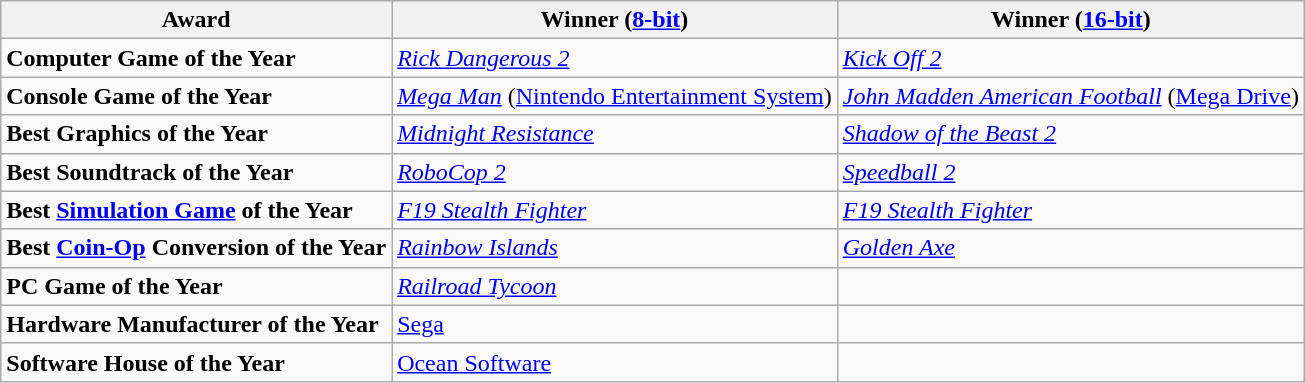<table class="wikitable">
<tr>
<th><strong>Award</strong></th>
<th><strong>Winner (<a href='#'>8-bit</a>)</strong></th>
<th><strong>Winner (<a href='#'>16-bit</a>)</strong></th>
</tr>
<tr>
<td><strong>Computer Game of the Year</strong></td>
<td><em><a href='#'>Rick Dangerous 2</a></em></td>
<td><em><a href='#'>Kick Off 2</a></em></td>
</tr>
<tr>
<td><strong>Console Game of the Year</strong></td>
<td><em><a href='#'>Mega Man</a></em> (<a href='#'>Nintendo Entertainment System</a>)</td>
<td><em><a href='#'>John Madden American Football</a></em> (<a href='#'>Mega Drive</a>)</td>
</tr>
<tr>
<td><strong>Best Graphics of the Year</strong></td>
<td><em><a href='#'>Midnight Resistance</a></em></td>
<td><em><a href='#'>Shadow of the Beast 2</a></em></td>
</tr>
<tr>
<td><strong>Best Soundtrack of the Year</strong></td>
<td><em><a href='#'>RoboCop 2</a></em></td>
<td><em><a href='#'>Speedball 2</a></em></td>
</tr>
<tr>
<td><strong>Best <a href='#'>Simulation Game</a> of the Year</strong></td>
<td><em><a href='#'>F19 Stealth Fighter</a></em></td>
<td><em><a href='#'>F19 Stealth Fighter</a></em></td>
</tr>
<tr>
<td><strong>Best <a href='#'>Coin-Op</a> Conversion of the Year</strong></td>
<td><em><a href='#'>Rainbow Islands</a></em></td>
<td><em><a href='#'>Golden Axe</a></em></td>
</tr>
<tr>
<td><strong>PC Game of the Year</strong></td>
<td><em><a href='#'>Railroad Tycoon</a></em></td>
<td></td>
</tr>
<tr>
<td><strong>Hardware Manufacturer of the Year</strong></td>
<td><a href='#'>Sega</a></td>
<td></td>
</tr>
<tr>
<td><strong>Software House of the Year</strong></td>
<td><a href='#'>Ocean Software</a></td>
<td></td>
</tr>
</table>
